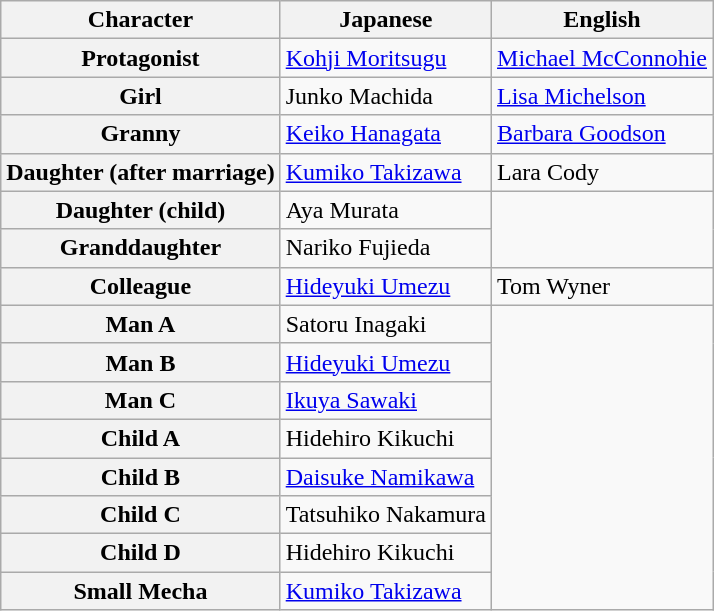<table class="wikitable">
<tr>
<th>Character</th>
<th>Japanese</th>
<th>English</th>
</tr>
<tr>
<th>Protagonist</th>
<td><a href='#'>Kohji Moritsugu</a></td>
<td><a href='#'>Michael McConnohie</a></td>
</tr>
<tr>
<th>Girl</th>
<td>Junko Machida</td>
<td><a href='#'>Lisa Michelson</a></td>
</tr>
<tr>
<th>Granny</th>
<td><a href='#'>Keiko Hanagata</a></td>
<td><a href='#'>Barbara Goodson</a></td>
</tr>
<tr>
<th>Daughter (after marriage)</th>
<td><a href='#'>Kumiko Takizawa</a></td>
<td>Lara Cody</td>
</tr>
<tr>
<th>Daughter (child)</th>
<td>Aya Murata</td>
</tr>
<tr>
<th>Granddaughter</th>
<td>Nariko Fujieda</td>
</tr>
<tr>
<th>Colleague</th>
<td><a href='#'>Hideyuki Umezu</a></td>
<td>Tom Wyner</td>
</tr>
<tr>
<th>Man A</th>
<td>Satoru Inagaki</td>
</tr>
<tr>
<th>Man B</th>
<td><a href='#'>Hideyuki Umezu</a></td>
</tr>
<tr>
<th>Man C</th>
<td><a href='#'>Ikuya Sawaki</a></td>
</tr>
<tr>
<th>Child A</th>
<td>Hidehiro Kikuchi</td>
</tr>
<tr>
<th>Child B</th>
<td><a href='#'>Daisuke Namikawa</a></td>
</tr>
<tr>
<th>Child C</th>
<td>Tatsuhiko Nakamura</td>
</tr>
<tr>
<th>Child D</th>
<td>Hidehiro Kikuchi</td>
</tr>
<tr>
<th>Small Mecha</th>
<td><a href='#'>Kumiko Takizawa</a></td>
</tr>
</table>
